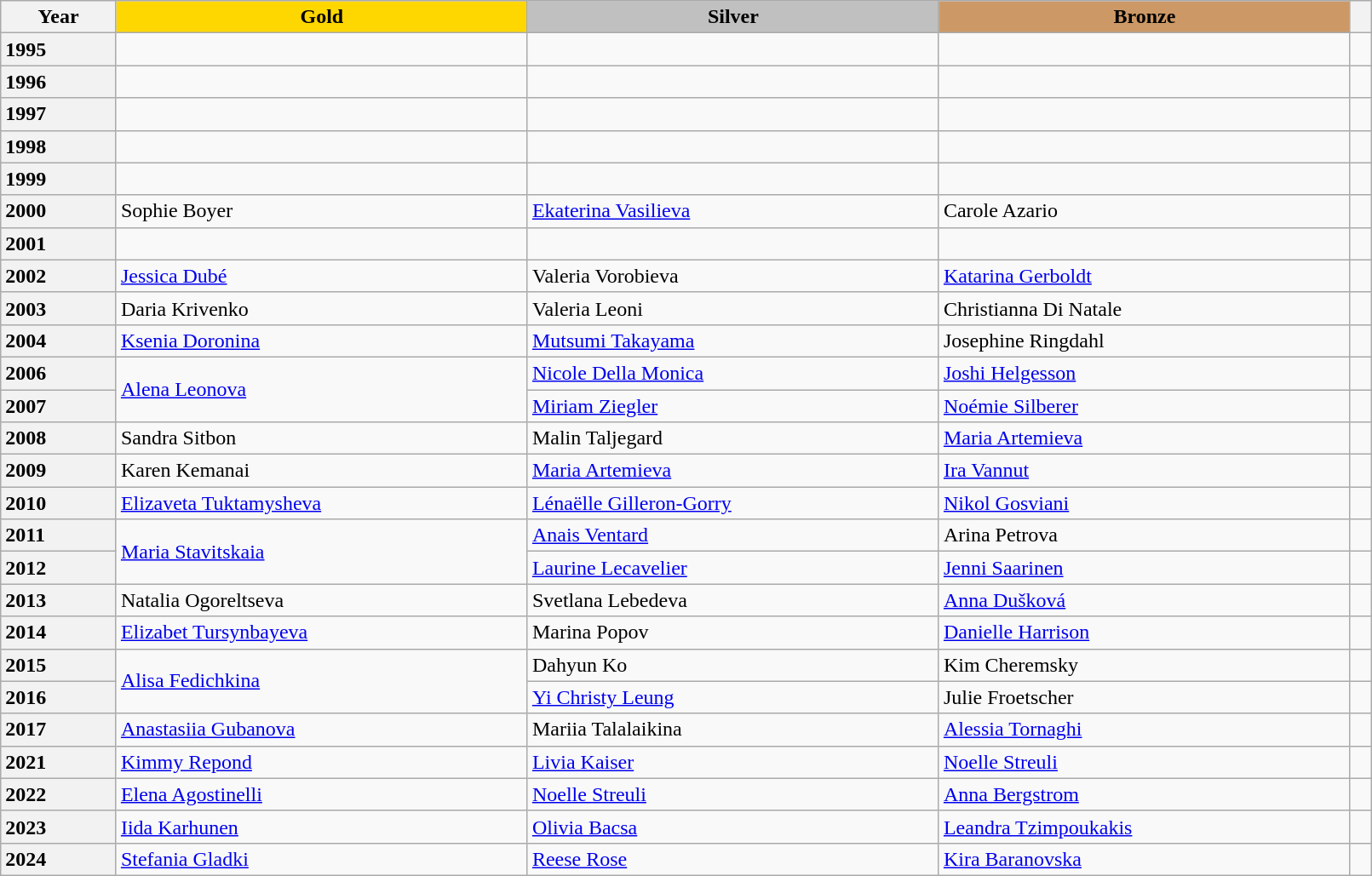<table class="wikitable unsortable" style="text-align:left; width:85%">
<tr>
<th scope="col" style="text-align:center">Year</th>
<td scope="col" style="text-align:center; width:30%; background:gold"><strong>Gold</strong></td>
<td scope="col" style="text-align:center; width:30%; background:silver"><strong>Silver</strong></td>
<td scope="col" style="text-align:center; width:30%; background:#c96"><strong>Bronze</strong></td>
<th scope="col" style="text-align:center"></th>
</tr>
<tr>
<th scope="row" style="text-align:left">1995</th>
<td></td>
<td></td>
<td></td>
<td></td>
</tr>
<tr>
<th scope="row" style="text-align:left">1996</th>
<td></td>
<td></td>
<td></td>
<td></td>
</tr>
<tr>
<th scope="row" style="text-align:left">1997</th>
<td></td>
<td></td>
<td></td>
<td></td>
</tr>
<tr>
<th scope="row" style="text-align:left">1998</th>
<td></td>
<td></td>
<td></td>
<td></td>
</tr>
<tr>
<th scope="row" style="text-align:left">1999</th>
<td></td>
<td></td>
<td></td>
<td></td>
</tr>
<tr>
<th scope="row" style="text-align:left">2000</th>
<td> Sophie Boyer</td>
<td> <a href='#'>Ekaterina Vasilieva</a></td>
<td> Carole Azario</td>
<td></td>
</tr>
<tr>
<th scope="row" style="text-align:left">2001</th>
<td></td>
<td></td>
<td></td>
<td></td>
</tr>
<tr>
<th scope="row" style="text-align:left">2002</th>
<td> <a href='#'>Jessica Dubé</a></td>
<td> Valeria Vorobieva</td>
<td> <a href='#'>Katarina Gerboldt</a></td>
<td></td>
</tr>
<tr>
<th scope="row" style="text-align:left">2003</th>
<td> Daria Krivenko</td>
<td> Valeria Leoni</td>
<td> Christianna Di Natale</td>
<td></td>
</tr>
<tr>
<th scope="row" style="text-align:left">2004</th>
<td> <a href='#'>Ksenia Doronina</a></td>
<td> <a href='#'>Mutsumi Takayama</a></td>
<td> Josephine Ringdahl</td>
<td></td>
</tr>
<tr>
<th scope="row" style="text-align:left">2006</th>
<td rowspan="2"> <a href='#'>Alena Leonova</a></td>
<td> <a href='#'>Nicole Della Monica</a></td>
<td> <a href='#'>Joshi Helgesson</a></td>
<td></td>
</tr>
<tr>
<th scope="row" style="text-align:left">2007</th>
<td> <a href='#'>Miriam Ziegler</a></td>
<td> <a href='#'>Noémie Silberer</a></td>
<td></td>
</tr>
<tr>
<th scope="row" style="text-align:left">2008</th>
<td> Sandra Sitbon</td>
<td> Malin Taljegard</td>
<td> <a href='#'>Maria Artemieva</a></td>
<td></td>
</tr>
<tr>
<th scope="row" style="text-align:left">2009</th>
<td> Karen Kemanai</td>
<td> <a href='#'>Maria Artemieva</a></td>
<td> <a href='#'>Ira Vannut</a></td>
<td></td>
</tr>
<tr>
<th scope="row" style="text-align:left">2010</th>
<td> <a href='#'>Elizaveta Tuktamysheva</a></td>
<td> <a href='#'>Lénaëlle Gilleron-Gorry</a></td>
<td> <a href='#'>Nikol Gosviani</a></td>
<td></td>
</tr>
<tr>
<th scope="row" style="text-align:left">2011</th>
<td rowspan="2"> <a href='#'>Maria Stavitskaia</a></td>
<td> <a href='#'>Anais Ventard</a></td>
<td> Arina Petrova</td>
<td></td>
</tr>
<tr>
<th scope="row" style="text-align:left">2012</th>
<td> <a href='#'>Laurine Lecavelier</a></td>
<td> <a href='#'>Jenni Saarinen</a></td>
<td></td>
</tr>
<tr>
<th scope="row" style="text-align:left">2013</th>
<td> Natalia Ogoreltseva</td>
<td> Svetlana Lebedeva</td>
<td> <a href='#'>Anna Dušková</a></td>
<td></td>
</tr>
<tr>
<th scope="row" style="text-align:left">2014</th>
<td> <a href='#'>Elizabet Tursynbayeva</a></td>
<td> Marina Popov</td>
<td> <a href='#'>Danielle Harrison</a></td>
<td></td>
</tr>
<tr>
<th scope="row" style="text-align:left">2015</th>
<td rowspan="2"> <a href='#'>Alisa Fedichkina</a></td>
<td> Dahyun Ko</td>
<td> Kim Cheremsky</td>
<td></td>
</tr>
<tr>
<th scope="row" style="text-align:left">2016</th>
<td> <a href='#'>Yi Christy Leung</a></td>
<td> Julie Froetscher</td>
<td></td>
</tr>
<tr>
<th scope="row" style="text-align:left">2017</th>
<td> <a href='#'>Anastasiia Gubanova</a></td>
<td> Mariia Talalaikina</td>
<td> <a href='#'>Alessia Tornaghi</a></td>
<td></td>
</tr>
<tr>
<th scope="row" style="text-align:left">2021</th>
<td> <a href='#'>Kimmy Repond</a></td>
<td> <a href='#'>Livia Kaiser</a></td>
<td> <a href='#'>Noelle Streuli</a></td>
<td></td>
</tr>
<tr>
<th scope="row" style="text-align:left">2022</th>
<td> <a href='#'>Elena Agostinelli</a></td>
<td> <a href='#'>Noelle Streuli</a></td>
<td> <a href='#'>Anna Bergstrom</a></td>
<td></td>
</tr>
<tr>
<th scope="row" style="text-align:left">2023</th>
<td> <a href='#'>Iida Karhunen</a></td>
<td> <a href='#'>Olivia Bacsa</a></td>
<td> <a href='#'>Leandra Tzimpoukakis</a></td>
<td></td>
</tr>
<tr>
<th scope="row" style="text-align:left">2024</th>
<td> <a href='#'>Stefania Gladki</a></td>
<td> <a href='#'>Reese Rose</a></td>
<td> <a href='#'>Kira Baranovska</a></td>
<td></td>
</tr>
</table>
